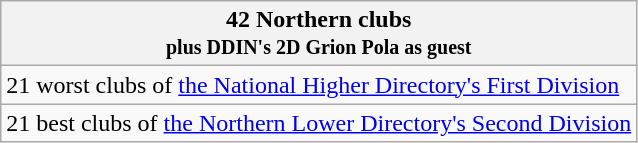<table class="wikitable">
<tr>
<th>42 Northern clubs<br><small>plus DDIN's 2D Grion Pola as guest</small></th>
</tr>
<tr>
<td>21 worst clubs of <a href='#'>the National Higher Directory's First Division</a></td>
</tr>
<tr>
<td>21 best clubs of <a href='#'>the Northern Lower Directory's Second Division</a></td>
</tr>
</table>
